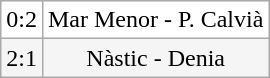<table class="wikitable">
<tr align=center bgcolor=white>
<td>0:2</td>
<td>Mar Menor - P. Calvià</td>
</tr>
<tr align=center bgcolor=#F5F5F5>
<td>2:1</td>
<td>Nàstic - Denia</td>
</tr>
</table>
